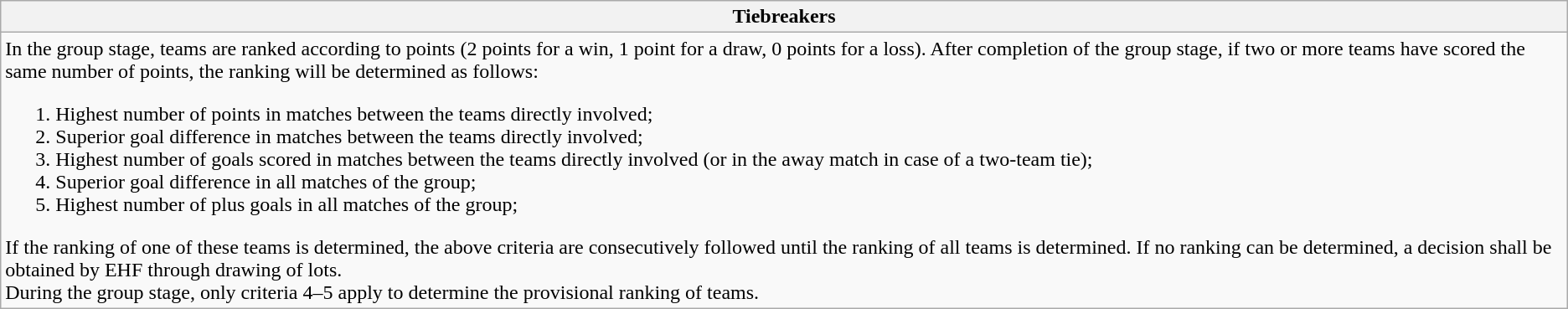<table class="wikitable collapsible collapsed" id="Tiebreakers">
<tr>
<th>Tiebreakers</th>
</tr>
<tr>
<td>In the group stage, teams are ranked according to points (2 points for a win, 1 point for a draw, 0 points for a loss). After completion of the group stage, if two or more teams have scored the same number of points, the ranking will be determined as follows:<br><ol><li>Highest number of points in matches between the teams directly involved;</li><li>Superior goal difference in matches between the teams directly involved;</li><li>Highest number of goals scored in matches between the teams directly involved (or in the away match in case of a two-team tie);</li><li>Superior goal difference in all matches of the group;</li><li>Highest number of plus goals in all matches of the group;</li></ol>If the ranking of one of these teams is determined, the above criteria are consecutively followed until the ranking of all teams is determined. If no ranking can be determined, a decision shall be obtained by EHF through drawing of lots.<br>During the group stage, only criteria 4–5 apply to determine the provisional ranking of teams.</td>
</tr>
</table>
